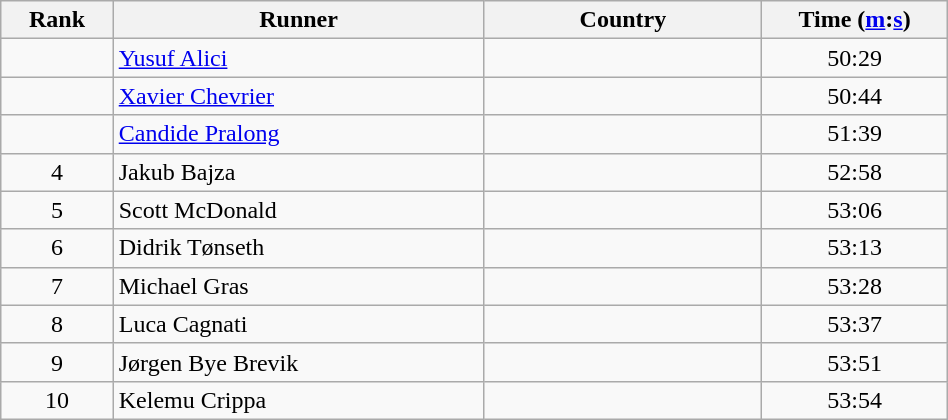<table class="wikitable" width=50%>
<tr>
<th width=5%>Rank</th>
<th width=20%>Runner</th>
<th width=15%>Country</th>
<th width=10%>Time (<a href='#'>m</a>:<a href='#'>s</a>)</th>
</tr>
<tr align="center">
<td></td>
<td align="left"><a href='#'>Yusuf Alici</a></td>
<td align="left"></td>
<td>50:29</td>
</tr>
<tr align="center">
<td></td>
<td align="left"><a href='#'>Xavier Chevrier</a></td>
<td align="left"></td>
<td>50:44</td>
</tr>
<tr align="center">
<td></td>
<td align="left"><a href='#'>Candide Pralong</a></td>
<td align="left"></td>
<td>51:39</td>
</tr>
<tr align="center">
<td>4</td>
<td align="left">Jakub Bajza</td>
<td align="left"></td>
<td>52:58</td>
</tr>
<tr align="center">
<td>5</td>
<td align="left">Scott McDonald</td>
<td align="left"></td>
<td>53:06</td>
</tr>
<tr align="center">
<td>6</td>
<td align="left">Didrik Tønseth</td>
<td align="left"></td>
<td>53:13</td>
</tr>
<tr align="center">
<td>7</td>
<td align="left">Michael Gras</td>
<td align="left"></td>
<td>53:28</td>
</tr>
<tr align="center">
<td>8</td>
<td align="left">Luca Cagnati</td>
<td align="left"></td>
<td>53:37</td>
</tr>
<tr align="center">
<td>9</td>
<td align="left">Jørgen Bye Brevik</td>
<td align="left"></td>
<td>53:51</td>
</tr>
<tr align="center">
<td>10</td>
<td align="left">Kelemu Crippa</td>
<td align="left"></td>
<td>53:54</td>
</tr>
</table>
